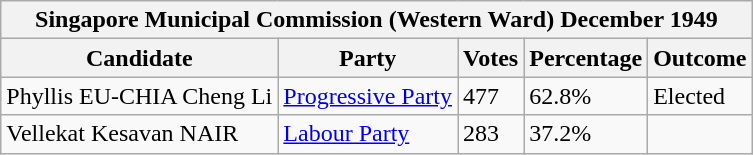<table class="wikitable">
<tr>
<th colspan="5">Singapore Municipal Commission (Western Ward) December 1949</th>
</tr>
<tr>
<th>Candidate</th>
<th>Party</th>
<th>Votes</th>
<th>Percentage</th>
<th>Outcome</th>
</tr>
<tr>
<td>Phyllis EU-CHIA Cheng Li</td>
<td><a href='#'>Progressive Party</a></td>
<td>477</td>
<td>62.8%</td>
<td>Elected</td>
</tr>
<tr>
<td>Vellekat Kesavan NAIR</td>
<td><a href='#'>Labour Party</a></td>
<td>283</td>
<td>37.2%</td>
<td></td>
</tr>
</table>
